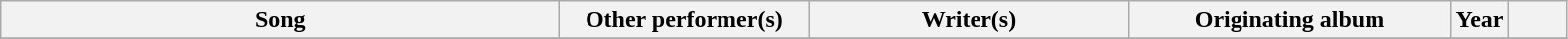<table class="wikitable sortable plainrowheaders" style="text-align:center;">
<tr>
<th scope="col" style="width:23em;">Song</th>
<th scope="col" style="width:10em;">Other performer(s)</th>
<th scope="col" style="width:13em;" class="unsortable">Writer(s)</th>
<th scope="col" style="width:13em;">Originating album</th>
<th scope="col" style="width:2em;">Year</th>
<th scope="col" style="width:2em;" class="unsortable"></th>
</tr>
<tr>
</tr>
</table>
